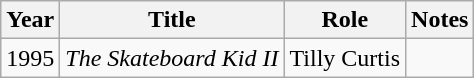<table class="wikitable sortable">
<tr>
<th>Year</th>
<th>Title</th>
<th>Role</th>
<th class="unsortable">Notes</th>
</tr>
<tr>
<td>1995</td>
<td><em>The Skateboard Kid II</em></td>
<td>Tilly Curtis</td>
<td></td>
</tr>
</table>
